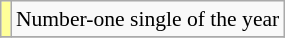<table class="wikitable plainrowheaders" style="font-size:90%;">
<tr>
<td bgcolor=#FFFF99 align=center></td>
<td>Number-one single of the year</td>
</tr>
<tr>
</tr>
</table>
